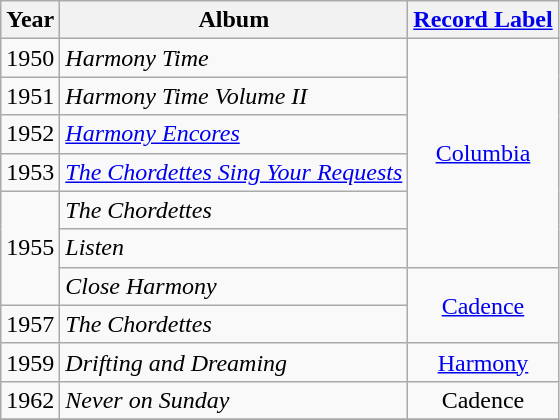<table class="wikitable" style=text-align:center;>
<tr>
<th>Year</th>
<th>Album</th>
<th><a href='#'>Record Label</a></th>
</tr>
<tr>
<td rowspan="1">1950</td>
<td align=left><em>Harmony Time</em></td>
<td rowspan="6"><a href='#'>Columbia</a></td>
</tr>
<tr>
<td rowspan="1">1951</td>
<td align=left><em>Harmony Time Volume II</em></td>
</tr>
<tr>
<td rowspan="1">1952</td>
<td align=left><em><a href='#'>Harmony Encores</a></em></td>
</tr>
<tr>
<td rowspan="1">1953</td>
<td align=left><em><a href='#'>The Chordettes Sing Your Requests</a></em></td>
</tr>
<tr>
<td rowspan="3">1955</td>
<td align=left><em>The Chordettes</em></td>
</tr>
<tr>
<td align=left><em>Listen</em></td>
</tr>
<tr>
<td align=left><em>Close Harmony</em></td>
<td rowspan="2"><a href='#'>Cadence</a></td>
</tr>
<tr>
<td rowspan="1">1957</td>
<td align=left><em>The Chordettes</em></td>
</tr>
<tr>
<td rowspan="1">1959</td>
<td align=left><em>Drifting and Dreaming</em></td>
<td rowspan="1"><a href='#'>Harmony</a></td>
</tr>
<tr>
<td rowspan="1">1962</td>
<td align=left><em>Never on Sunday</em></td>
<td rowspan="1">Cadence</td>
</tr>
<tr>
</tr>
</table>
